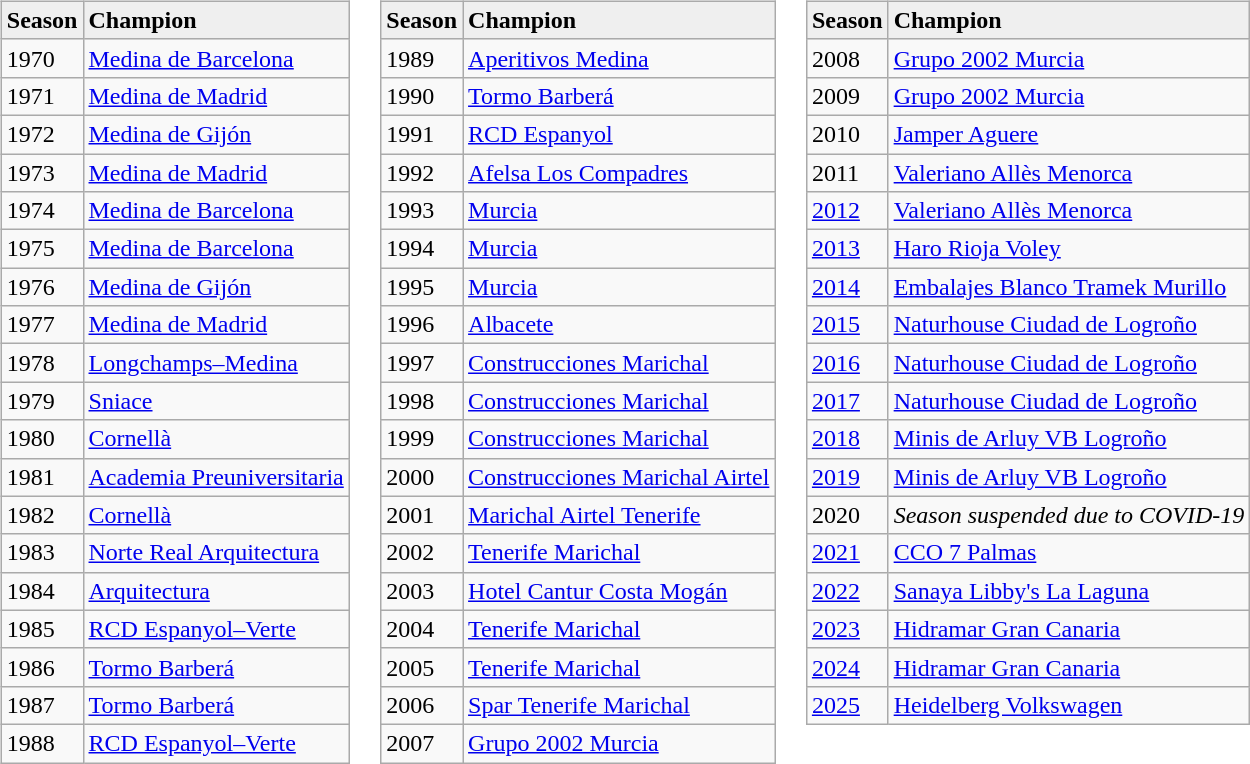<table>
<tr>
<td valign="top" width=0%><br><table class="wikitable">
<tr>
<td bgcolor=efefef><strong>Season</strong></td>
<td bgcolor=efefef><strong>Champion</strong></td>
</tr>
<tr>
<td>1970</td>
<td><a href='#'>Medina de Barcelona</a></td>
</tr>
<tr>
<td>1971</td>
<td><a href='#'>Medina de Madrid</a></td>
</tr>
<tr>
<td>1972</td>
<td><a href='#'>Medina de Gijón</a></td>
</tr>
<tr>
<td>1973</td>
<td><a href='#'>Medina de Madrid</a></td>
</tr>
<tr>
<td>1974</td>
<td><a href='#'>Medina de Barcelona</a></td>
</tr>
<tr>
<td>1975</td>
<td><a href='#'>Medina de Barcelona</a></td>
</tr>
<tr>
<td>1976</td>
<td><a href='#'>Medina de Gijón</a></td>
</tr>
<tr>
<td>1977</td>
<td><a href='#'>Medina de Madrid</a></td>
</tr>
<tr>
<td>1978</td>
<td><a href='#'>Longchamps–Medina</a></td>
</tr>
<tr>
<td>1979</td>
<td><a href='#'>Sniace</a></td>
</tr>
<tr>
<td>1980</td>
<td><a href='#'>Cornellà</a></td>
</tr>
<tr>
<td>1981</td>
<td><a href='#'>Academia Preuniversitaria</a></td>
</tr>
<tr>
<td>1982</td>
<td><a href='#'>Cornellà</a></td>
</tr>
<tr>
<td>1983</td>
<td><a href='#'>Norte Real Arquitectura</a></td>
</tr>
<tr>
<td>1984</td>
<td><a href='#'>Arquitectura</a></td>
</tr>
<tr>
<td>1985</td>
<td><a href='#'>RCD Espanyol–Verte</a></td>
</tr>
<tr>
<td>1986</td>
<td><a href='#'>Tormo Barberá</a></td>
</tr>
<tr>
<td>1987</td>
<td><a href='#'>Tormo Barberá</a></td>
</tr>
<tr>
<td>1988</td>
<td><a href='#'>RCD Espanyol–Verte</a></td>
</tr>
</table>
</td>
<td valign="top" width=0%><br><table class="wikitable">
<tr>
<td bgcolor=efefef><strong>Season</strong></td>
<td bgcolor=efefef><strong>Champion</strong></td>
</tr>
<tr>
<td>1989</td>
<td><a href='#'>Aperitivos Medina</a></td>
</tr>
<tr>
<td>1990</td>
<td><a href='#'>Tormo Barberá</a></td>
</tr>
<tr>
<td>1991</td>
<td><a href='#'>RCD Espanyol</a></td>
</tr>
<tr>
<td>1992</td>
<td><a href='#'>Afelsa Los Compadres</a></td>
</tr>
<tr>
<td>1993</td>
<td><a href='#'>Murcia</a></td>
</tr>
<tr>
<td>1994</td>
<td><a href='#'>Murcia</a></td>
</tr>
<tr>
<td>1995</td>
<td><a href='#'>Murcia</a></td>
</tr>
<tr>
<td>1996</td>
<td><a href='#'>Albacete</a></td>
</tr>
<tr>
<td>1997</td>
<td><a href='#'>Construcciones Marichal</a></td>
</tr>
<tr>
<td>1998</td>
<td><a href='#'>Construcciones Marichal</a></td>
</tr>
<tr>
<td>1999</td>
<td><a href='#'>Construcciones Marichal</a></td>
</tr>
<tr>
<td>2000</td>
<td><a href='#'>Construcciones Marichal Airtel</a></td>
</tr>
<tr>
<td>2001</td>
<td><a href='#'>Marichal Airtel Tenerife</a></td>
</tr>
<tr>
<td>2002</td>
<td><a href='#'>Tenerife Marichal</a></td>
</tr>
<tr>
<td>2003</td>
<td><a href='#'>Hotel Cantur Costa Mogán</a></td>
</tr>
<tr>
<td>2004</td>
<td><a href='#'>Tenerife Marichal</a></td>
</tr>
<tr>
<td>2005</td>
<td><a href='#'>Tenerife Marichal</a></td>
</tr>
<tr>
<td>2006</td>
<td><a href='#'>Spar Tenerife Marichal</a></td>
</tr>
<tr>
<td>2007</td>
<td><a href='#'>Grupo 2002 Murcia</a></td>
</tr>
</table>
</td>
<td valign="top" width=0%><br><table class="wikitable">
<tr>
<td bgcolor=efefef><strong>Season</strong></td>
<td bgcolor=efefef><strong>Champion</strong></td>
</tr>
<tr>
<td>2008</td>
<td><a href='#'>Grupo 2002 Murcia</a></td>
</tr>
<tr>
<td>2009</td>
<td><a href='#'>Grupo 2002 Murcia</a></td>
</tr>
<tr>
<td>2010</td>
<td><a href='#'>Jamper Aguere</a></td>
</tr>
<tr>
<td>2011</td>
<td><a href='#'>Valeriano Allès Menorca</a></td>
</tr>
<tr>
<td><a href='#'>2012</a></td>
<td><a href='#'>Valeriano Allès Menorca</a></td>
</tr>
<tr>
<td><a href='#'>2013</a></td>
<td><a href='#'>Haro Rioja Voley</a></td>
</tr>
<tr>
<td><a href='#'>2014</a></td>
<td><a href='#'>Embalajes Blanco Tramek Murillo</a></td>
</tr>
<tr>
<td><a href='#'>2015</a></td>
<td><a href='#'>Naturhouse Ciudad de Logroño</a></td>
</tr>
<tr>
<td><a href='#'>2016</a></td>
<td><a href='#'>Naturhouse Ciudad de Logroño</a></td>
</tr>
<tr>
<td><a href='#'>2017</a></td>
<td><a href='#'>Naturhouse Ciudad de Logroño</a></td>
</tr>
<tr>
<td><a href='#'>2018</a></td>
<td><a href='#'>Minis de Arluy VB Logroño</a></td>
</tr>
<tr>
<td><a href='#'>2019</a></td>
<td><a href='#'>Minis de Arluy VB Logroño</a></td>
</tr>
<tr>
<td>2020</td>
<td align="center"><em>Season suspended due to COVID-19</em></td>
</tr>
<tr>
<td><a href='#'>2021</a></td>
<td><a href='#'>CCO 7 Palmas</a></td>
</tr>
<tr>
<td><a href='#'>2022</a></td>
<td><a href='#'>Sanaya Libby's La Laguna</a></td>
</tr>
<tr>
<td><a href='#'>2023</a></td>
<td><a href='#'>Hidramar Gran Canaria</a></td>
</tr>
<tr>
<td><a href='#'>2024</a></td>
<td><a href='#'>Hidramar Gran Canaria</a></td>
</tr>
<tr>
<td><a href='#'>2025</a></td>
<td><a href='#'>Heidelberg Volkswagen</a></td>
</tr>
</table>
</td>
</tr>
</table>
